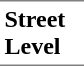<table border=0 cellspacing=0 cellpadding=3>
<tr>
<td style="border-bottom:solid 1px gray;border-top:solid 1px gray;" width=50 valign=top><strong>Street Level</strong></td>
</tr>
</table>
